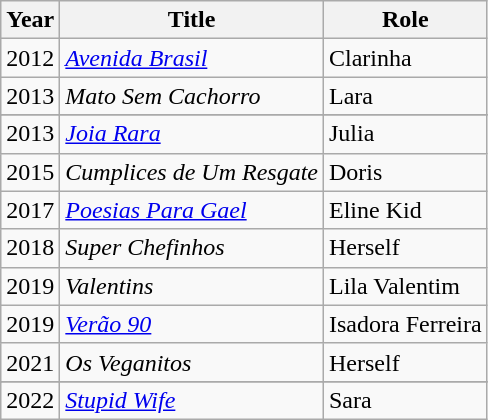<table class="wikitable sortable">
<tr>
<th>Year</th>
<th>Title</th>
<th>Role</th>
</tr>
<tr>
<td>2012</td>
<td><em><a href='#'>Avenida Brasil</a></em></td>
<td>Clarinha</td>
</tr>
<tr>
<td>2013</td>
<td><em>Mato Sem Cachorro</em></td>
<td>Lara</td>
</tr>
<tr>
</tr>
<tr>
<td>2013</td>
<td><em><a href='#'>Joia Rara</a></em></td>
<td>Julia</td>
</tr>
<tr>
<td>2015</td>
<td><em>Cumplices de Um Resgate</em></td>
<td>Doris</td>
</tr>
<tr>
<td>2017</td>
<td><em><a href='#'>Poesias Para Gael</a></em></td>
<td>Eline Kid</td>
</tr>
<tr>
<td>2018</td>
<td><em>Super Chefinhos</em></td>
<td>Herself</td>
</tr>
<tr>
<td>2019</td>
<td><em>Valentins</em></td>
<td>Lila Valentim</td>
</tr>
<tr>
<td>2019</td>
<td><em><a href='#'>Verão 90</a></em></td>
<td>Isadora Ferreira</td>
</tr>
<tr>
<td>2021</td>
<td><em>Os Veganitos</em></td>
<td>Herself</td>
</tr>
<tr>
</tr>
<tr>
<td>2022</td>
<td><em><a href='#'>Stupid Wife </a></em></td>
<td>Sara</td>
</tr>
</table>
